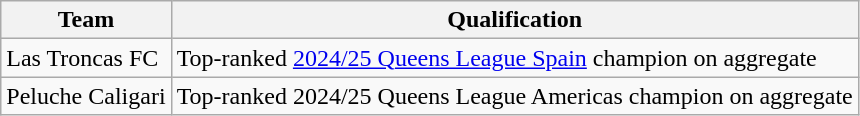<table class="wikitable">
<tr>
<th>Team</th>
<th>Qualification</th>
</tr>
<tr>
<td> Las Troncas FC</td>
<td>Top-ranked <a href='#'>2024/25 Queens League Spain</a> champion on aggregate</td>
</tr>
<tr>
<td> Peluche Caligari</td>
<td>Top-ranked 2024/25 Queens League Americas champion on aggregate</td>
</tr>
</table>
